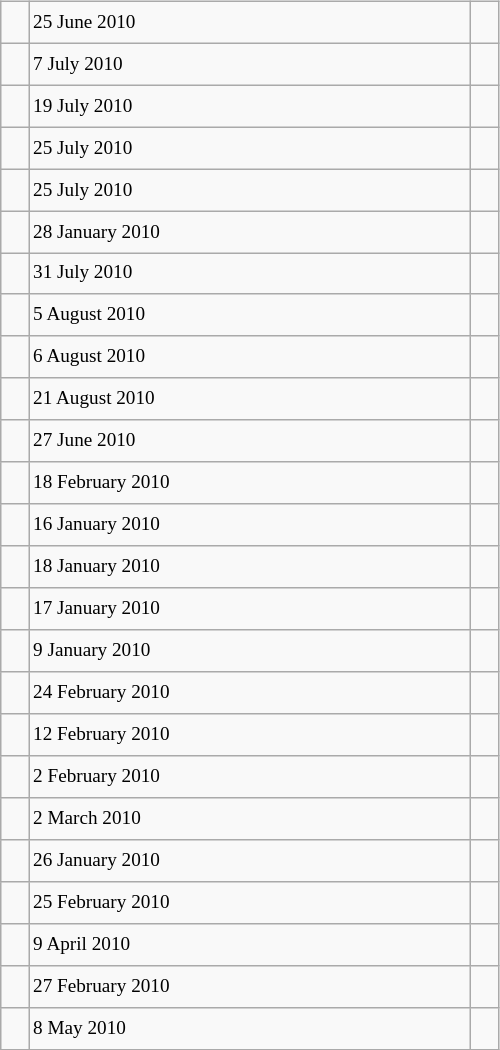<table class="wikitable" style="font-size: 80%; float: left; width: 26em; margin-right: 1em; height: 700px">
<tr>
<td></td>
<td>25 June 2010</td>
<td></td>
</tr>
<tr>
<td></td>
<td>7 July 2010</td>
<td></td>
</tr>
<tr>
<td></td>
<td>19 July 2010</td>
<td></td>
</tr>
<tr>
<td></td>
<td>25 July 2010</td>
<td></td>
</tr>
<tr>
<td></td>
<td>25 July 2010</td>
<td></td>
</tr>
<tr>
<td></td>
<td>28 January 2010</td>
<td></td>
</tr>
<tr>
<td></td>
<td>31 July 2010</td>
<td></td>
</tr>
<tr>
<td></td>
<td>5 August 2010</td>
<td></td>
</tr>
<tr>
<td></td>
<td>6 August 2010</td>
<td></td>
</tr>
<tr>
<td></td>
<td>21 August 2010</td>
<td></td>
</tr>
<tr>
<td></td>
<td>27 June 2010</td>
<td></td>
</tr>
<tr>
<td></td>
<td>18 February 2010</td>
<td></td>
</tr>
<tr>
<td></td>
<td>16 January 2010</td>
<td></td>
</tr>
<tr>
<td></td>
<td>18 January 2010</td>
<td></td>
</tr>
<tr>
<td></td>
<td>17 January 2010</td>
<td></td>
</tr>
<tr>
<td></td>
<td>9 January 2010</td>
<td></td>
</tr>
<tr>
<td></td>
<td>24 February 2010</td>
<td></td>
</tr>
<tr>
<td></td>
<td>12 February 2010</td>
<td></td>
</tr>
<tr>
<td></td>
<td>2 February 2010</td>
<td></td>
</tr>
<tr>
<td></td>
<td>2 March 2010</td>
<td></td>
</tr>
<tr>
<td></td>
<td>26 January 2010</td>
<td></td>
</tr>
<tr>
<td></td>
<td>25 February 2010</td>
<td></td>
</tr>
<tr>
<td></td>
<td>9 April 2010</td>
<td></td>
</tr>
<tr>
<td></td>
<td>27 February 2010</td>
<td></td>
</tr>
<tr>
<td></td>
<td>8 May 2010</td>
<td></td>
</tr>
</table>
